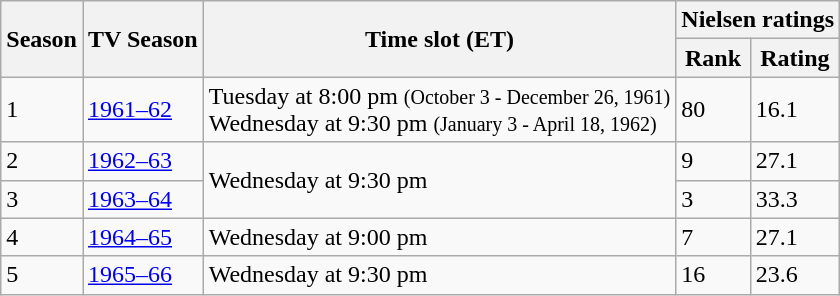<table class="wikitable">
<tr>
<th rowspan="2">Season</th>
<th rowspan="2">TV Season</th>
<th rowspan="2">Time slot (ET)</th>
<th colspan="2">Nielsen ratings</th>
</tr>
<tr>
<th>Rank</th>
<th>Rating</th>
</tr>
<tr>
<td>1</td>
<td><a href='#'>1961–62</a></td>
<td>Tuesday at 8:00 pm <small>(October 3 - December 26, 1961)</small><br>Wednesday at 9:30 pm <small>(January 3 - April 18, 1962)</small></td>
<td>80</td>
<td>16.1</td>
</tr>
<tr>
<td>2</td>
<td><a href='#'>1962–63</a></td>
<td rowspan="2">Wednesday at 9:30 pm</td>
<td>9</td>
<td>27.1</td>
</tr>
<tr>
<td>3</td>
<td><a href='#'>1963–64</a></td>
<td>3</td>
<td>33.3</td>
</tr>
<tr>
<td>4</td>
<td><a href='#'>1964–65</a></td>
<td>Wednesday at 9:00 pm</td>
<td>7</td>
<td>27.1</td>
</tr>
<tr>
<td>5</td>
<td><a href='#'>1965–66</a></td>
<td>Wednesday at 9:30 pm</td>
<td>16</td>
<td>23.6</td>
</tr>
</table>
